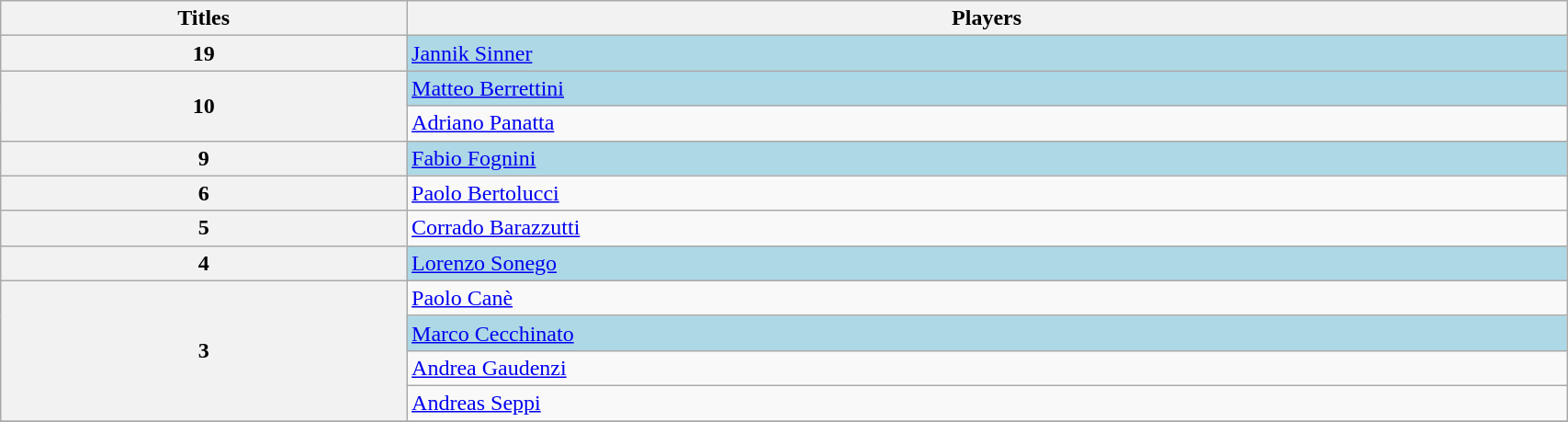<table class="wikitable" width=90% style="font-size:100%; text-align:left;">
<tr>
<th>Titles</th>
<th>Players</th>
</tr>
<tr>
<th>19</th>
<td bgcolor=lightblue><a href='#'>Jannik Sinner</a></td>
</tr>
<tr>
<th rowspan=2>10</th>
<td bgcolor=lightblue><a href='#'>Matteo Berrettini</a></td>
</tr>
<tr>
<td><a href='#'>Adriano Panatta</a></td>
</tr>
<tr>
<th>9</th>
<td bgcolor=lightblue><a href='#'>Fabio Fognini</a></td>
</tr>
<tr>
<th>6</th>
<td><a href='#'>Paolo Bertolucci</a></td>
</tr>
<tr>
<th>5</th>
<td><a href='#'>Corrado Barazzutti</a></td>
</tr>
<tr>
<th>4</th>
<td bgcolor=lightblue><a href='#'>Lorenzo Sonego</a></td>
</tr>
<tr>
<th rowspan=4>3</th>
<td><a href='#'>Paolo Canè</a></td>
</tr>
<tr>
<td bgcolor=lightblue><a href='#'>Marco Cecchinato</a></td>
</tr>
<tr>
<td><a href='#'>Andrea Gaudenzi</a></td>
</tr>
<tr>
<td><a href='#'>Andreas Seppi</a></td>
</tr>
<tr>
</tr>
</table>
